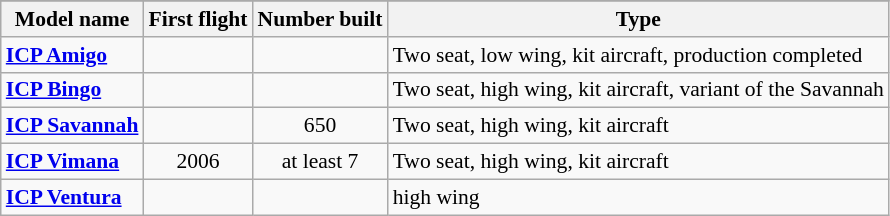<table class="wikitable" align=center style="font-size:90%;">
<tr>
</tr>
<tr style="background:#efefef;">
<th>Model name</th>
<th>First flight</th>
<th>Number built</th>
<th>Type</th>
</tr>
<tr>
<td align=left><strong><a href='#'>ICP Amigo</a></strong></td>
<td align=center></td>
<td align=center></td>
<td align=left>Two seat, low wing, kit aircraft, production completed</td>
</tr>
<tr>
<td align=left><strong><a href='#'>ICP Bingo</a></strong></td>
<td align=center></td>
<td align=center></td>
<td align=left>Two seat, high wing, kit aircraft, variant of the Savannah</td>
</tr>
<tr>
<td align=left><strong><a href='#'>ICP Savannah</a></strong></td>
<td align=center></td>
<td align=center>650</td>
<td align=left>Two seat, high wing, kit aircraft</td>
</tr>
<tr>
<td align=left><strong><a href='#'>ICP Vimana</a></strong></td>
<td align=center>2006</td>
<td align=center>at least 7</td>
<td align=left>Two seat, high wing, kit aircraft</td>
</tr>
<tr>
<td align=left><strong><a href='#'>ICP Ventura</a></strong></td>
<td align=center></td>
<td align=center></td>
<td align=left>high wing</td>
</tr>
</table>
